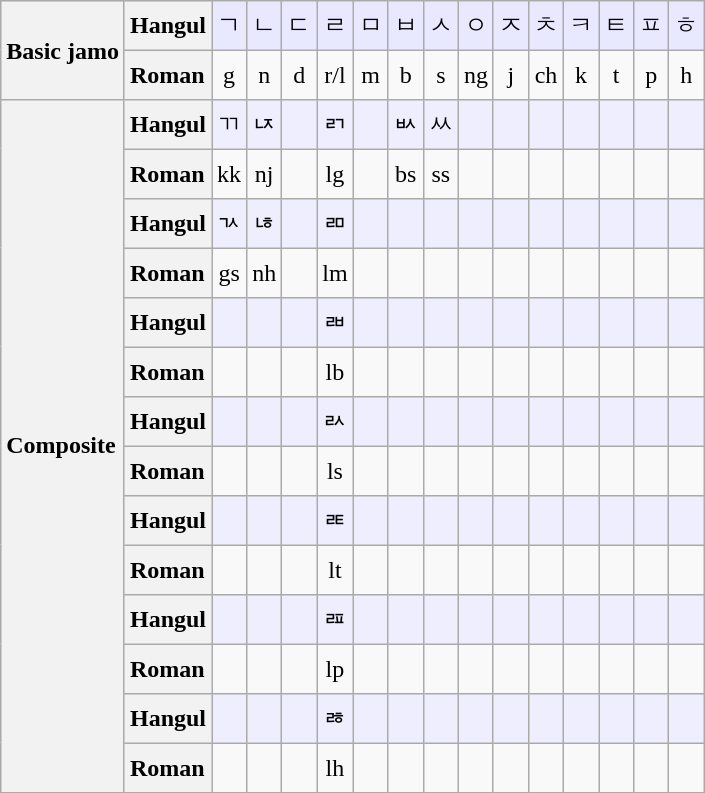<table class="wikitable" style="line-height:1.6;text-align:center">
<tr style="background:#E8E8FF">
<th scope="row" style="text-align:left" rowspan="2">Basic jamo</th>
<th scope="row" style="text-align:left">Hangul</th>
<td lang="ko">ㄱ</td>
<td lang="ko">ㄴ</td>
<td lang="ko">ㄷ</td>
<td lang="ko">ㄹ</td>
<td lang="ko">ㅁ</td>
<td lang="ko">ㅂ</td>
<td lang="ko">ㅅ</td>
<td lang="ko">ㅇ</td>
<td lang="ko">ㅈ</td>
<td lang="ko">ㅊ</td>
<td lang="ko">ㅋ</td>
<td lang="ko">ㅌ</td>
<td lang="ko">ㅍ</td>
<td lang="ko">ㅎ</td>
</tr>
<tr>
<th scope="row" style="text-align:left">Roman</th>
<td>g</td>
<td>n</td>
<td>d</td>
<td>r/l</td>
<td>m</td>
<td>b</td>
<td>s</td>
<td>ng</td>
<td>j</td>
<td>ch</td>
<td>k</td>
<td>t</td>
<td>p</td>
<td>h</td>
</tr>
<tr style="background:#EEF">
<th scope="row" style="text-align:left" rowspan="16">Composite</th>
<th scope="row" style="text-align:left">Hangul</th>
<td lang="ko">ㄲ</td>
<td lang="ko">ㄵ</td>
<td></td>
<td lang="ko">ㄺ</td>
<td></td>
<td lang="ko">ㅄ</td>
<td lang="ko">ㅆ</td>
<td></td>
<td></td>
<td></td>
<td></td>
<td></td>
<td></td>
<td></td>
</tr>
<tr>
<th scope="row" style="text-align:left">Roman</th>
<td>kk</td>
<td>nj</td>
<td></td>
<td>lg</td>
<td></td>
<td>bs</td>
<td>ss</td>
<td></td>
<td></td>
<td></td>
<td></td>
<td></td>
<td></td>
<td></td>
</tr>
<tr style="background:#EEF">
<th scope="row" style="text-align:left">Hangul</th>
<td lang="ko">ㄳ</td>
<td lang="ko">ㄶ</td>
<td></td>
<td lang="ko">ㄻ</td>
<td></td>
<td></td>
<td></td>
<td></td>
<td></td>
<td></td>
<td></td>
<td></td>
<td></td>
<td></td>
</tr>
<tr>
<th scope="row" style="text-align:left">Roman</th>
<td>gs</td>
<td>nh</td>
<td></td>
<td>lm</td>
<td></td>
<td></td>
<td></td>
<td></td>
<td></td>
<td></td>
<td></td>
<td></td>
<td></td>
<td></td>
</tr>
<tr style="background:#EEF">
<th scope="row" style="text-align:left">Hangul</th>
<td></td>
<td></td>
<td></td>
<td lang="ko">ㄼ</td>
<td></td>
<td></td>
<td></td>
<td></td>
<td></td>
<td></td>
<td></td>
<td></td>
<td></td>
<td></td>
</tr>
<tr>
<th scope="row" style="text-align:left">Roman</th>
<td></td>
<td></td>
<td></td>
<td>lb</td>
<td></td>
<td></td>
<td></td>
<td></td>
<td></td>
<td></td>
<td></td>
<td></td>
<td></td>
<td></td>
</tr>
<tr style="background:#EEF">
<th scope="row" style="text-align:left">Hangul</th>
<td></td>
<td></td>
<td></td>
<td lang="ko">ㄽ</td>
<td></td>
<td></td>
<td></td>
<td></td>
<td></td>
<td></td>
<td></td>
<td></td>
<td></td>
<td></td>
</tr>
<tr>
<th scope="row" style="text-align:left">Roman</th>
<td></td>
<td></td>
<td></td>
<td>ls</td>
<td></td>
<td></td>
<td></td>
<td></td>
<td></td>
<td></td>
<td></td>
<td></td>
<td></td>
<td></td>
</tr>
<tr style="background:#EEF">
<th scope="row" style="text-align:left">Hangul</th>
<td></td>
<td></td>
<td></td>
<td lang="ko">ㄾ</td>
<td></td>
<td></td>
<td></td>
<td></td>
<td></td>
<td></td>
<td></td>
<td></td>
<td></td>
<td></td>
</tr>
<tr>
<th scope="row" style="text-align:left">Roman</th>
<td></td>
<td></td>
<td></td>
<td>lt</td>
<td></td>
<td></td>
<td></td>
<td></td>
<td></td>
<td></td>
<td></td>
<td></td>
<td></td>
<td></td>
</tr>
<tr style="background:#EEF">
<th scope="row" style="text-align:left">Hangul</th>
<td></td>
<td></td>
<td></td>
<td lang="ko">ㄿ</td>
<td></td>
<td></td>
<td></td>
<td></td>
<td></td>
<td></td>
<td></td>
<td></td>
<td></td>
<td></td>
</tr>
<tr>
<th scope="row" style="text-align:left">Roman</th>
<td></td>
<td></td>
<td></td>
<td>lp</td>
<td></td>
<td></td>
<td></td>
<td></td>
<td></td>
<td></td>
<td></td>
<td></td>
<td></td>
<td></td>
</tr>
<tr style="background:#EEF">
<th scope="row" style="text-align:left">Hangul</th>
<td></td>
<td></td>
<td></td>
<td lang="ko">ㅀ</td>
<td></td>
<td></td>
<td></td>
<td></td>
<td></td>
<td></td>
<td></td>
<td></td>
<td></td>
<td></td>
</tr>
<tr>
<th scope="row" style="text-align:left">Roman</th>
<td></td>
<td></td>
<td></td>
<td>lh</td>
<td></td>
<td></td>
<td></td>
<td></td>
<td></td>
<td></td>
<td></td>
<td></td>
<td></td>
<td></td>
</tr>
</table>
